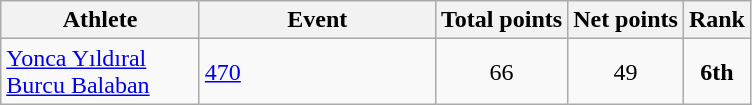<table class=wikitable>
<tr>
<th width=125>Athlete</th>
<th width=150>Event</th>
<th>Total points</th>
<th>Net points</th>
<th>Rank</th>
</tr>
<tr>
<td><a href='#'>Yonca Yıldıral</a><br><a href='#'>Burcu Balaban</a></td>
<td><a href='#'>470</a></td>
<td align=center>66</td>
<td align=center>49</td>
<td align=center><strong>6th</strong></td>
</tr>
</table>
